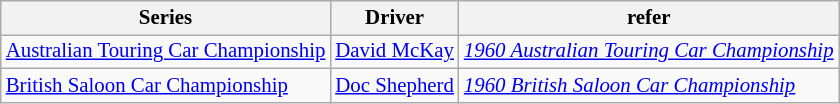<table class="wikitable" style="font-size: 87%;">
<tr>
<th>Series</th>
<th>Driver</th>
<th>refer</th>
</tr>
<tr>
<td><a href='#'>Australian Touring Car Championship</a></td>
<td> <a href='#'>David McKay</a></td>
<td><em><a href='#'>1960 Australian Touring Car Championship</a></em></td>
</tr>
<tr>
<td><a href='#'>British Saloon Car Championship</a></td>
<td> <a href='#'>Doc Shepherd</a></td>
<td><em><a href='#'>1960 British Saloon Car Championship</a> </em></td>
</tr>
</table>
